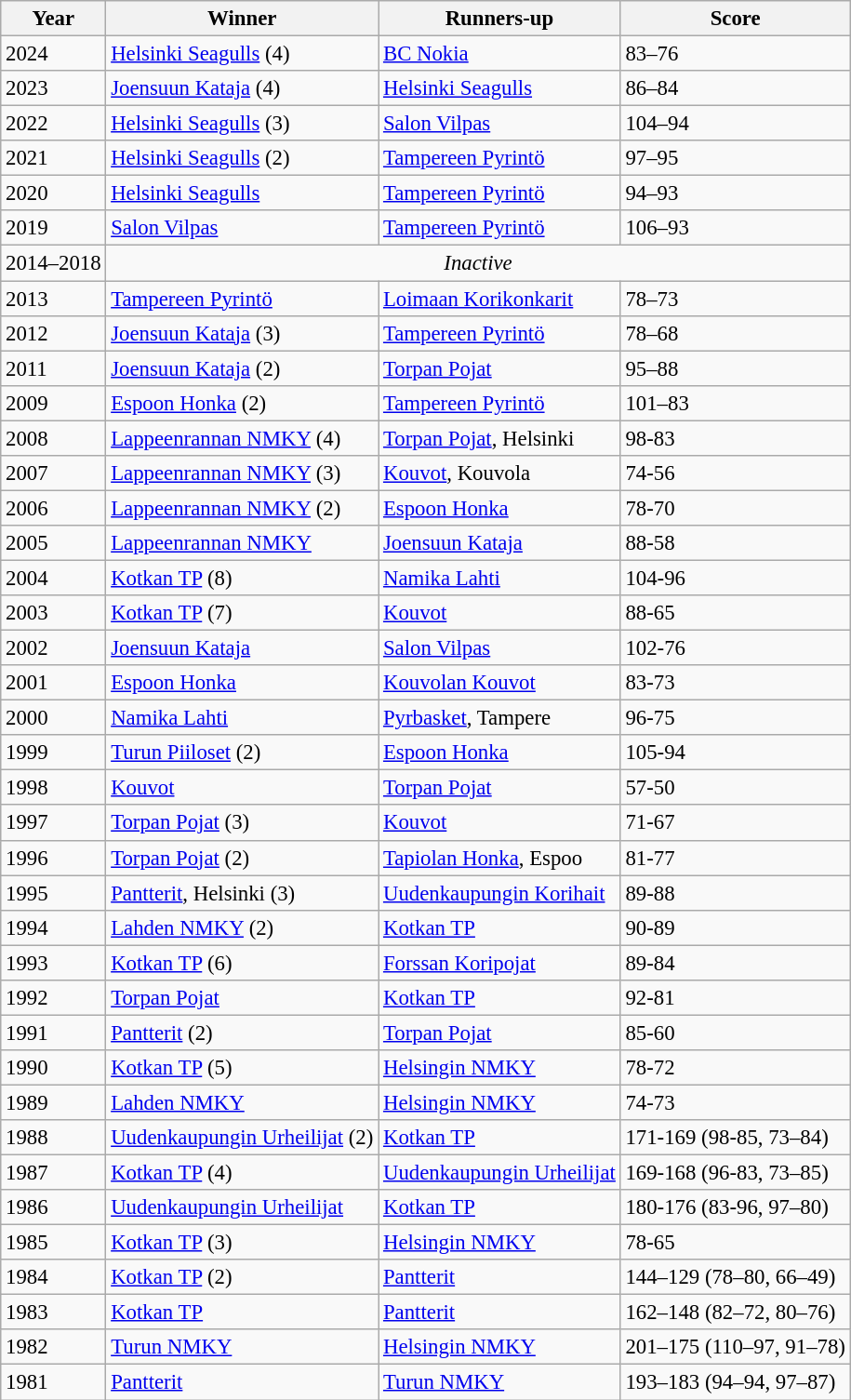<table class="sortable wikitable" style="font-size:95%">
<tr>
<th>Year</th>
<th>Winner</th>
<th>Runners-up</th>
<th>Score</th>
</tr>
<tr>
<td>2024</td>
<td><a href='#'>Helsinki Seagulls</a> (4)</td>
<td><a href='#'>BC Nokia</a></td>
<td>83–76</td>
</tr>
<tr>
<td>2023</td>
<td><a href='#'>Joensuun Kataja</a> (4)</td>
<td><a href='#'>Helsinki Seagulls</a></td>
<td>86–84</td>
</tr>
<tr>
<td>2022</td>
<td><a href='#'>Helsinki Seagulls</a> (3)</td>
<td><a href='#'>Salon Vilpas</a></td>
<td>104–94</td>
</tr>
<tr>
<td>2021</td>
<td><a href='#'>Helsinki Seagulls</a> (2)</td>
<td><a href='#'>Tampereen Pyrintö</a></td>
<td>97–95</td>
</tr>
<tr>
<td>2020</td>
<td><a href='#'>Helsinki Seagulls</a></td>
<td><a href='#'>Tampereen Pyrintö</a></td>
<td>94–93</td>
</tr>
<tr>
<td>2019</td>
<td><a href='#'>Salon Vilpas</a></td>
<td><a href='#'>Tampereen Pyrintö</a></td>
<td>106–93</td>
</tr>
<tr>
<td>2014–2018</td>
<td colspan="3" align=center><em>Inactive</em></td>
</tr>
<tr>
<td>2013</td>
<td><a href='#'>Tampereen Pyrintö</a></td>
<td><a href='#'>Loimaan Korikonkarit</a></td>
<td>78–73</td>
</tr>
<tr ---->
<td>2012</td>
<td><a href='#'>Joensuun Kataja</a> (3)</td>
<td><a href='#'>Tampereen Pyrintö</a></td>
<td>78–68</td>
</tr>
<tr ---->
<td>2011</td>
<td><a href='#'>Joensuun Kataja</a> (2)</td>
<td><a href='#'>Torpan Pojat</a></td>
<td>95–88</td>
</tr>
<tr ---->
<td>2009</td>
<td><a href='#'>Espoon Honka</a> (2)</td>
<td><a href='#'>Tampereen Pyrintö</a></td>
<td>101–83</td>
</tr>
<tr ---->
<td>2008</td>
<td><a href='#'>Lappeenrannan NMKY</a> (4)</td>
<td><a href='#'>Torpan Pojat</a>, Helsinki</td>
<td>98-83</td>
</tr>
<tr ---->
<td>2007</td>
<td><a href='#'>Lappeenrannan NMKY</a> (3)</td>
<td><a href='#'>Kouvot</a>, Kouvola</td>
<td>74-56</td>
</tr>
<tr ---->
<td>2006</td>
<td><a href='#'>Lappeenrannan NMKY</a> (2)</td>
<td><a href='#'>Espoon Honka</a></td>
<td>78-70</td>
</tr>
<tr ---->
<td>2005</td>
<td><a href='#'>Lappeenrannan NMKY</a></td>
<td><a href='#'>Joensuun Kataja</a></td>
<td>88-58</td>
</tr>
<tr ---->
<td>2004</td>
<td><a href='#'>Kotkan TP</a> (8)</td>
<td><a href='#'>Namika Lahti</a></td>
<td>104-96</td>
</tr>
<tr ---->
<td>2003</td>
<td><a href='#'>Kotkan TP</a> (7)</td>
<td><a href='#'>Kouvot</a></td>
<td>88-65</td>
</tr>
<tr ---->
<td>2002</td>
<td><a href='#'>Joensuun Kataja</a></td>
<td><a href='#'>Salon Vilpas</a></td>
<td>102-76</td>
</tr>
<tr ---->
<td>2001</td>
<td><a href='#'>Espoon Honka</a></td>
<td><a href='#'>Kouvolan Kouvot</a></td>
<td>83-73</td>
</tr>
<tr ---->
<td>2000</td>
<td><a href='#'>Namika Lahti</a></td>
<td><a href='#'>Pyrbasket</a>, Tampere</td>
<td>96-75</td>
</tr>
<tr ---->
<td>1999</td>
<td><a href='#'>Turun Piiloset</a> (2)</td>
<td><a href='#'>Espoon Honka</a></td>
<td>105-94</td>
</tr>
<tr ---->
<td>1998</td>
<td><a href='#'>Kouvot</a></td>
<td><a href='#'>Torpan Pojat</a></td>
<td>57-50</td>
</tr>
<tr ---->
<td>1997</td>
<td><a href='#'>Torpan Pojat</a> (3)</td>
<td><a href='#'>Kouvot</a></td>
<td>71-67</td>
</tr>
<tr ---->
<td>1996</td>
<td><a href='#'>Torpan Pojat</a> (2)</td>
<td><a href='#'>Tapiolan Honka</a>, Espoo</td>
<td>81-77</td>
</tr>
<tr ---->
<td>1995</td>
<td><a href='#'>Pantterit</a>, Helsinki (3)</td>
<td><a href='#'>Uudenkaupungin Korihait</a></td>
<td>89-88</td>
</tr>
<tr ---->
<td>1994</td>
<td><a href='#'>Lahden NMKY</a> (2)</td>
<td><a href='#'>Kotkan TP</a></td>
<td>90-89</td>
</tr>
<tr ---->
<td>1993</td>
<td><a href='#'>Kotkan TP</a> (6)</td>
<td><a href='#'>Forssan Koripojat</a></td>
<td>89-84</td>
</tr>
<tr ---->
<td>1992</td>
<td><a href='#'>Torpan Pojat</a></td>
<td><a href='#'>Kotkan TP</a></td>
<td>92-81</td>
</tr>
<tr ---->
<td>1991</td>
<td><a href='#'>Pantterit</a> (2)</td>
<td><a href='#'>Torpan Pojat</a></td>
<td>85-60</td>
</tr>
<tr ---->
<td>1990</td>
<td><a href='#'>Kotkan TP</a> (5)</td>
<td><a href='#'>Helsingin NMKY</a></td>
<td>78-72</td>
</tr>
<tr ---->
<td>1989</td>
<td><a href='#'>Lahden NMKY</a></td>
<td><a href='#'>Helsingin NMKY</a></td>
<td>74-73</td>
</tr>
<tr ---->
<td>1988</td>
<td><a href='#'>Uudenkaupungin Urheilijat</a> (2)</td>
<td><a href='#'>Kotkan TP</a></td>
<td>171-169 (98-85, 73–84)</td>
</tr>
<tr ---->
<td>1987</td>
<td><a href='#'>Kotkan TP</a> (4)</td>
<td><a href='#'>Uudenkaupungin Urheilijat</a></td>
<td>169-168 (96-83, 73–85)</td>
</tr>
<tr ---->
<td>1986</td>
<td><a href='#'>Uudenkaupungin Urheilijat</a></td>
<td><a href='#'>Kotkan TP</a></td>
<td>180-176 (83-96, 97–80)</td>
</tr>
<tr ---->
<td>1985</td>
<td><a href='#'>Kotkan TP</a> (3)</td>
<td><a href='#'>Helsingin NMKY</a></td>
<td>78-65</td>
</tr>
<tr ---->
<td>1984</td>
<td><a href='#'>Kotkan TP</a> (2)</td>
<td><a href='#'>Pantterit</a></td>
<td>144–129 (78–80, 66–49)</td>
</tr>
<tr ---->
<td>1983</td>
<td><a href='#'>Kotkan TP</a></td>
<td><a href='#'>Pantterit</a></td>
<td>162–148 (82–72, 80–76)</td>
</tr>
<tr ---->
<td>1982</td>
<td><a href='#'>Turun NMKY</a></td>
<td><a href='#'>Helsingin NMKY</a></td>
<td>201–175 (110–97, 91–78)</td>
</tr>
<tr ---->
<td>1981</td>
<td><a href='#'>Pantterit</a></td>
<td><a href='#'>Turun NMKY</a></td>
<td>193–183 (94–94, 97–87)</td>
</tr>
</table>
